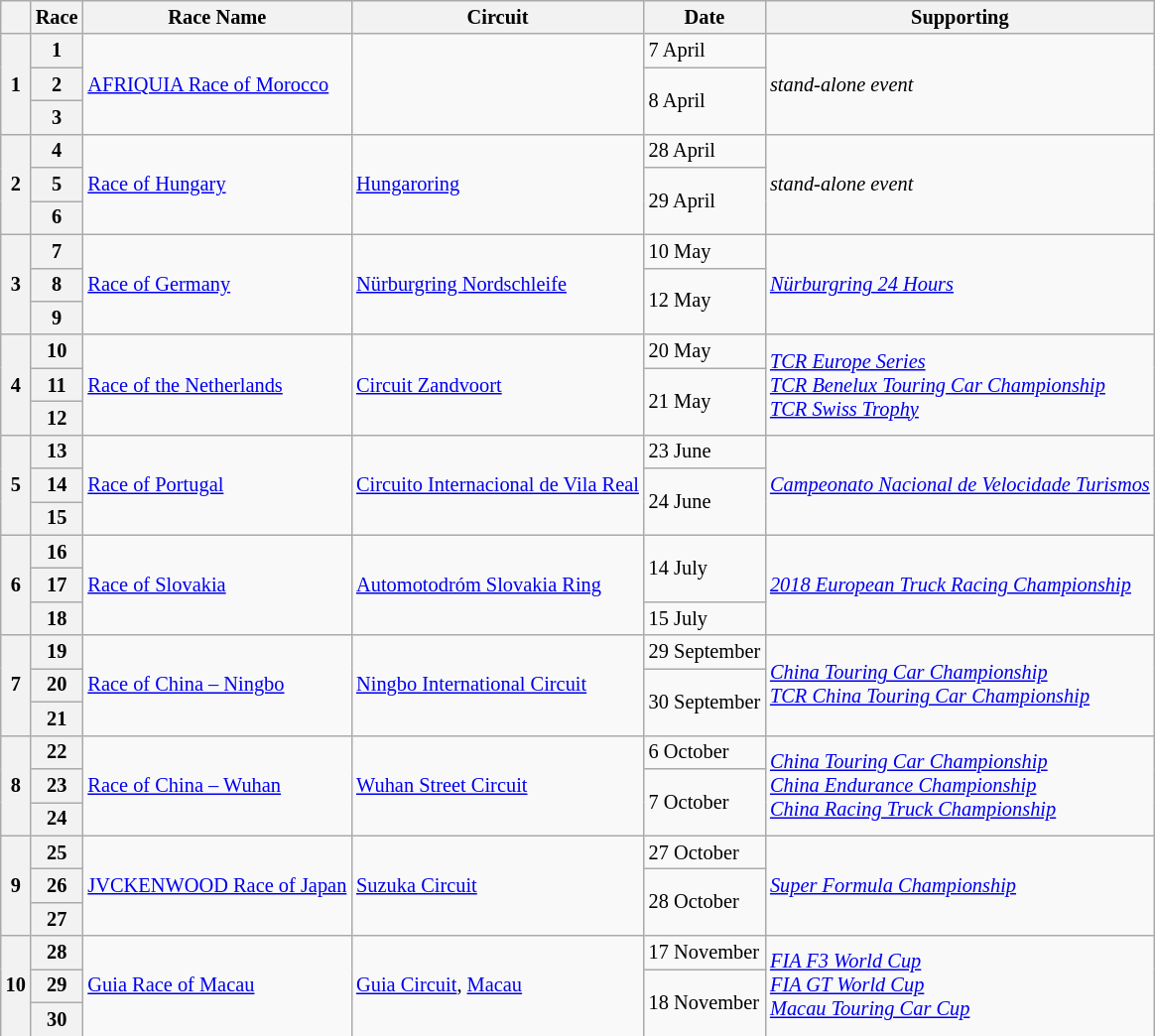<table class="wikitable" style="font-size: 85%">
<tr>
<th></th>
<th>Race</th>
<th>Race Name</th>
<th>Circuit</th>
<th>Date</th>
<th>Supporting</th>
</tr>
<tr>
<th rowspan=3>1</th>
<th>1</th>
<td rowspan=3><a href='#'>AFRIQUIA Race of Morocco</a></td>
<td rowspan=3></td>
<td>7 April</td>
<td rowspan=3><em>stand-alone event</em></td>
</tr>
<tr>
<th>2</th>
<td rowspan=2>8 April</td>
</tr>
<tr>
<th>3</th>
</tr>
<tr>
<th rowspan=3>2</th>
<th>4</th>
<td rowspan=3><a href='#'>Race of Hungary</a></td>
<td rowspan=3> <a href='#'>Hungaroring</a></td>
<td>28 April</td>
<td rowspan=3><em>stand-alone event</em></td>
</tr>
<tr>
<th>5</th>
<td rowspan=2>29 April</td>
</tr>
<tr>
<th>6</th>
</tr>
<tr>
<th rowspan=3>3</th>
<th>7</th>
<td rowspan=3><a href='#'>Race of Germany</a></td>
<td rowspan=3> <a href='#'>Nürburgring Nordschleife</a></td>
<td>10 May</td>
<td rowspan=3><em><a href='#'>Nürburgring 24 Hours</a></em></td>
</tr>
<tr>
<th>8</th>
<td rowspan=2>12 May</td>
</tr>
<tr>
<th>9</th>
</tr>
<tr>
<th rowspan=3>4</th>
<th>10</th>
<td rowspan=3><a href='#'>Race of the Netherlands</a></td>
<td rowspan=3> <a href='#'>Circuit Zandvoort</a></td>
<td>20 May</td>
<td rowspan=3><em><a href='#'>TCR Europe Series</a></em><br><em><a href='#'>TCR Benelux Touring Car Championship</a></em><br><em><a href='#'>TCR Swiss Trophy</a></em></td>
</tr>
<tr>
<th>11</th>
<td rowspan=2>21 May</td>
</tr>
<tr>
<th>12</th>
</tr>
<tr>
<th rowspan=3>5</th>
<th>13</th>
<td rowspan=3><a href='#'>Race of Portugal</a></td>
<td rowspan=3> <a href='#'>Circuito Internacional de Vila Real</a></td>
<td>23 June</td>
<td rowspan=3><em><a href='#'>Campeonato Nacional de Velocidade Turismos</a></em></td>
</tr>
<tr>
<th>14</th>
<td rowspan=2>24 June</td>
</tr>
<tr>
<th>15</th>
</tr>
<tr>
<th rowspan=3>6</th>
<th>16</th>
<td rowspan=3><a href='#'>Race of Slovakia</a></td>
<td rowspan=3> <a href='#'>Automotodróm Slovakia Ring</a></td>
<td rowspan=2>14 July</td>
<td rowspan=3><em><a href='#'>2018 European Truck Racing Championship</a></em></td>
</tr>
<tr>
<th>17</th>
</tr>
<tr>
<th>18</th>
<td>15 July</td>
</tr>
<tr>
<th rowspan=3>7</th>
<th>19</th>
<td rowspan=3><a href='#'>Race of China – Ningbo</a></td>
<td rowspan=3> <a href='#'>Ningbo International Circuit</a></td>
<td>29 September</td>
<td rowspan=3><em><a href='#'>China Touring Car Championship</a></em><br><a href='#'><em>TCR China Touring Car Championship</em></a></td>
</tr>
<tr>
<th>20</th>
<td rowspan=2>30 September</td>
</tr>
<tr>
<th>21</th>
</tr>
<tr>
<th rowspan="3">8</th>
<th>22</th>
<td rowspan="3"><a href='#'>Race of China – Wuhan</a></td>
<td rowspan="3"> <a href='#'>Wuhan Street Circuit</a></td>
<td>6 October</td>
<td rowspan="3"><em><a href='#'>China Touring Car Championship</a></em><br><em><a href='#'>China Endurance Championship</a></em><br><em><a href='#'>China Racing Truck Championship</a></em></td>
</tr>
<tr>
<th>23</th>
<td rowspan=2>7 October</td>
</tr>
<tr>
<th>24</th>
</tr>
<tr>
<th rowspan="3">9</th>
<th>25</th>
<td rowspan="3"><a href='#'>JVCKENWOOD Race of Japan</a></td>
<td rowspan="3"> <a href='#'>Suzuka Circuit</a></td>
<td>27 October</td>
<td rowspan="3"><em><a href='#'>Super Formula Championship</a></em></td>
</tr>
<tr>
<th>26</th>
<td rowspan=2>28 October</td>
</tr>
<tr>
<th>27</th>
</tr>
<tr>
<th rowspan="3">10</th>
<th>28</th>
<td rowspan="3"><a href='#'>Guia Race of Macau</a></td>
<td rowspan="3"> <a href='#'>Guia Circuit</a>, <a href='#'>Macau</a></td>
<td>17 November</td>
<td rowspan="3"><em><a href='#'>FIA F3 World Cup</a></em><br><em><a href='#'>FIA GT World Cup</a></em><br> <em><a href='#'>Macau Touring Car Cup</a></em></td>
</tr>
<tr>
<th>29</th>
<td rowspan=2>18 November</td>
</tr>
<tr>
<th>30</th>
</tr>
</table>
